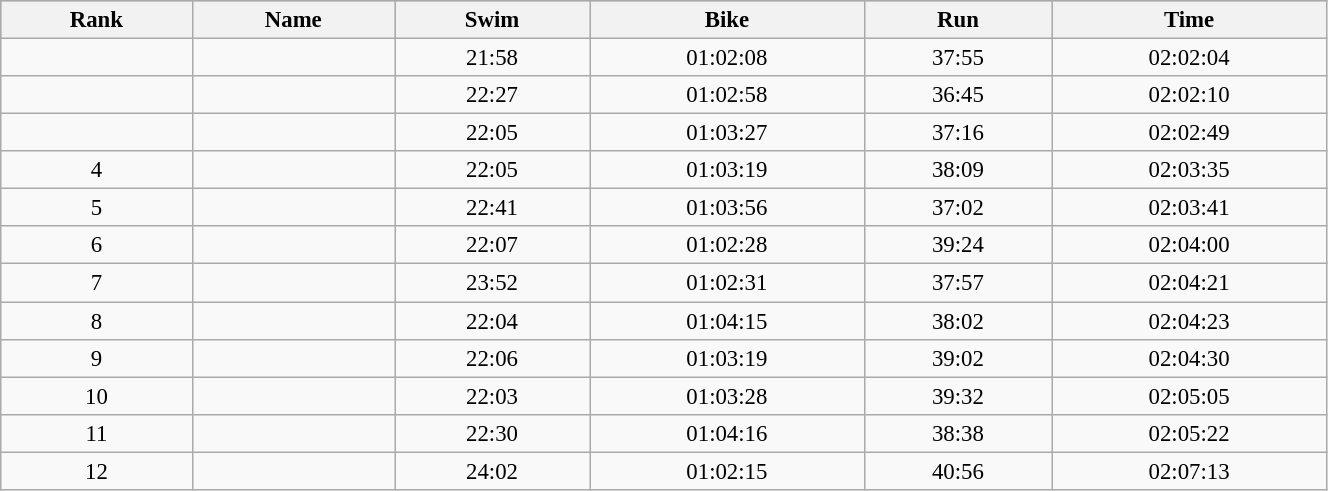<table class="wikitable sortable" style="font-size:95%" width="70%">
<tr bgcolor="lightsteelblue">
<th>Rank</th>
<th>Name</th>
<th>Swim</th>
<th>Bike</th>
<th>Run</th>
<th>Time</th>
</tr>
<tr align="center">
<td></td>
<td align="left"><strong></strong></td>
<td>21:58</td>
<td>01:02:08</td>
<td>37:55</td>
<td>02:02:04</td>
</tr>
<tr align="center">
<td></td>
<td align="left"></td>
<td>22:27</td>
<td>01:02:58</td>
<td>36:45</td>
<td>02:02:10</td>
</tr>
<tr align="center">
<td></td>
<td align="left"></td>
<td>22:05</td>
<td>01:03:27</td>
<td>37:16</td>
<td>02:02:49</td>
</tr>
<tr align="center">
<td>4</td>
<td align="left"></td>
<td>22:05</td>
<td>01:03:19</td>
<td>38:09</td>
<td>02:03:35</td>
</tr>
<tr align="center">
<td>5</td>
<td align="left"></td>
<td>22:41</td>
<td>01:03:56</td>
<td>37:02</td>
<td>02:03:41</td>
</tr>
<tr align="center">
<td>6</td>
<td align="left"></td>
<td>22:07</td>
<td>01:02:28</td>
<td>39:24</td>
<td>02:04:00</td>
</tr>
<tr align="center">
<td>7</td>
<td align="left"></td>
<td>23:52</td>
<td>01:02:31</td>
<td>37:57</td>
<td>02:04:21</td>
</tr>
<tr align="center">
<td>8</td>
<td align="left"></td>
<td>22:04</td>
<td>01:04:15</td>
<td>38:02</td>
<td>02:04:23</td>
</tr>
<tr align="center">
<td>9</td>
<td align="left"></td>
<td>22:06</td>
<td>01:03:19</td>
<td>39:02</td>
<td>02:04:30</td>
</tr>
<tr align="center">
<td>10</td>
<td align="left"></td>
<td>22:03</td>
<td>01:03:28</td>
<td>39:32</td>
<td>02:05:05</td>
</tr>
<tr align="center">
<td>11</td>
<td align="left"></td>
<td>22:30</td>
<td>01:04:16</td>
<td>38:38</td>
<td>02:05:22</td>
</tr>
<tr align="center">
<td>12</td>
<td align="left"></td>
<td>24:02</td>
<td>01:02:15</td>
<td>40:56</td>
<td>02:07:13</td>
</tr>
</table>
